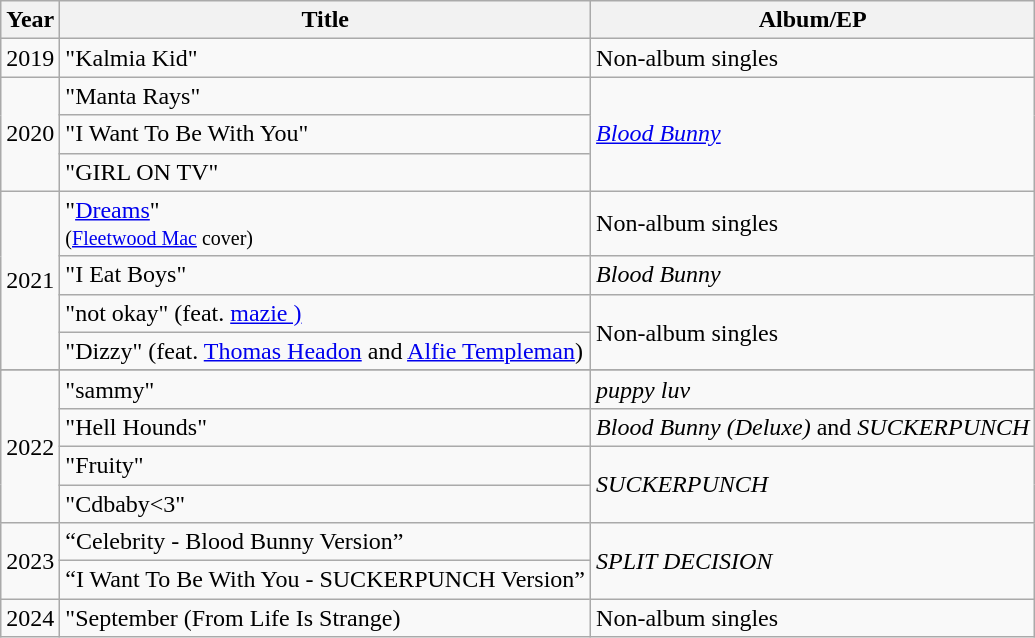<table class="wikitable">
<tr>
<th>Year</th>
<th>Title</th>
<th>Album/EP</th>
</tr>
<tr>
<td>2019</td>
<td>"Kalmia Kid"</td>
<td>Non-album singles</td>
</tr>
<tr>
<td rowspan="3">2020</td>
<td>"Manta Rays"</td>
<td rowspan="3"><em><a href='#'>Blood Bunny</a></em></td>
</tr>
<tr>
<td>"I Want To Be With You"</td>
</tr>
<tr>
<td>"GIRL ON TV"</td>
</tr>
<tr>
<td rowspan="4">2021</td>
<td>"<a href='#'>Dreams</a>"<br><small>(<a href='#'>Fleetwood Mac</a> cover)</small></td>
<td>Non-album singles</td>
</tr>
<tr>
<td>"I Eat Boys"</td>
<td><em>Blood Bunny</em></td>
</tr>
<tr>
<td>"not okay" (feat. <a href='#'>mazie )</a></td>
<td rowspan="2">Non-album singles</td>
</tr>
<tr>
<td>"Dizzy" (feat. <a href='#'>Thomas Headon</a> and <a href='#'>Alfie Templeman</a>)</td>
</tr>
<tr>
</tr>
<tr>
<td rowspan="4">2022</td>
<td>"sammy"</td>
<td><em>puppy luv</em></td>
</tr>
<tr>
<td>"Hell Hounds"</td>
<td><em>Blood Bunny (Deluxe)</em> and <em>SUCKERPUNCH</em></td>
</tr>
<tr>
<td>"Fruity"</td>
<td rowspan="2"><em>SUCKERPUNCH</em></td>
</tr>
<tr>
<td>"Cdbaby<3"</td>
</tr>
<tr>
<td rowspan="2">2023</td>
<td>“Celebrity - Blood Bunny Version”</td>
<td rowspan="2"><em>SPLIT DECISION</em></td>
</tr>
<tr>
<td>“I Want To Be With You - SUCKERPUNCH Version”</td>
</tr>
<tr>
<td>2024</td>
<td>"September (From Life Is Strange)</td>
<td>Non-album singles</td>
</tr>
</table>
